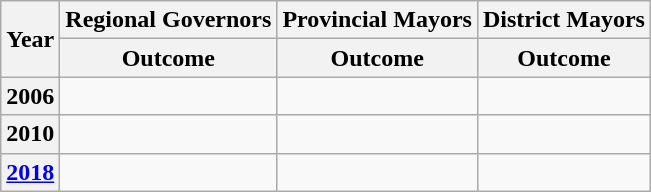<table class="wikitable">
<tr>
<th rowspan="2">Year</th>
<th>Regional Governors</th>
<th>Provincial Mayors</th>
<th>District Mayors</th>
</tr>
<tr>
<th>Outcome</th>
<th>Outcome</th>
<th>Outcome</th>
</tr>
<tr>
<th>2006</th>
<td></td>
<td></td>
<td></td>
</tr>
<tr>
<th>2010</th>
<td></td>
<td></td>
<td></td>
</tr>
<tr>
<th><a href='#'>2018</a></th>
<td></td>
<td></td>
<td></td>
</tr>
</table>
